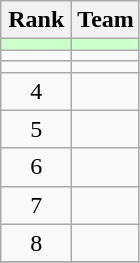<table class="wikitable" style="text-align: center;">
<tr>
<th width=40>Rank</th>
<th>Team</th>
</tr>
<tr bgcolor=#ccffcc>
<td></td>
<td align="left"></td>
</tr>
<tr>
<td></td>
<td align="left"></td>
</tr>
<tr>
<td></td>
<td align=left></td>
</tr>
<tr>
<td>4</td>
<td style="text-align:left;"></td>
</tr>
<tr>
<td>5</td>
<td style="text-align:left;"></td>
</tr>
<tr>
<td>6</td>
<td style="text-align:left;"></td>
</tr>
<tr>
<td>7</td>
<td style="text-align:left;"></td>
</tr>
<tr>
<td>8</td>
<td style="text-align:left;"></td>
</tr>
<tr align=center>
</tr>
</table>
